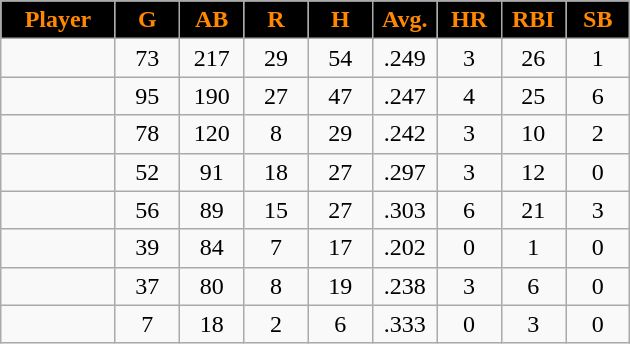<table class="wikitable sortable">
<tr>
<th style="background:black;color:#FF8800;" width="16%">Player</th>
<th style="background:black;color:#FF8800;" width="9%">G</th>
<th style="background:black;color:#FF8800;" width="9%">AB</th>
<th style="background:black;color:#FF8800;" width="9%">R</th>
<th style="background:black;color:#FF8800;" width="9%">H</th>
<th style="background:black;color:#FF8800;" width="9%">Avg.</th>
<th style="background:black;color:#FF8800;" width="9%">HR</th>
<th style="background:black;color:#FF8800;" width="9%">RBI</th>
<th style="background:black;color:#FF8800;" width="9%">SB</th>
</tr>
<tr align="center">
<td></td>
<td>73</td>
<td>217</td>
<td>29</td>
<td>54</td>
<td>.249</td>
<td>3</td>
<td>26</td>
<td>1</td>
</tr>
<tr align="center">
<td></td>
<td>95</td>
<td>190</td>
<td>27</td>
<td>47</td>
<td>.247</td>
<td>4</td>
<td>25</td>
<td>6</td>
</tr>
<tr align="center">
<td></td>
<td>78</td>
<td>120</td>
<td>8</td>
<td>29</td>
<td>.242</td>
<td>3</td>
<td>10</td>
<td>2</td>
</tr>
<tr align="center">
<td></td>
<td>52</td>
<td>91</td>
<td>18</td>
<td>27</td>
<td>.297</td>
<td>3</td>
<td>12</td>
<td>0</td>
</tr>
<tr align="center">
<td></td>
<td>56</td>
<td>89</td>
<td>15</td>
<td>27</td>
<td>.303</td>
<td>6</td>
<td>21</td>
<td>3</td>
</tr>
<tr align="center">
<td></td>
<td>39</td>
<td>84</td>
<td>7</td>
<td>17</td>
<td>.202</td>
<td>0</td>
<td>1</td>
<td>0</td>
</tr>
<tr align="center">
<td></td>
<td>37</td>
<td>80</td>
<td>8</td>
<td>19</td>
<td>.238</td>
<td>3</td>
<td>6</td>
<td>0</td>
</tr>
<tr align="center">
<td></td>
<td>7</td>
<td>18</td>
<td>2</td>
<td>6</td>
<td>.333</td>
<td>0</td>
<td>3</td>
<td>0</td>
</tr>
</table>
